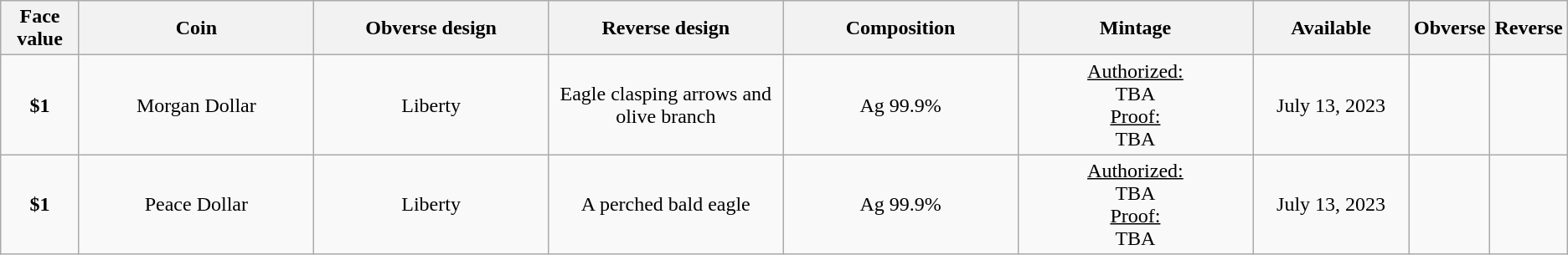<table class="wikitable">
<tr>
<th width="5%">Face value</th>
<th width="15%">Coin</th>
<th width="15%">Obverse design</th>
<th width="15%">Reverse design</th>
<th width="15%">Composition</th>
<th width="15%">Mintage</th>
<th width="10%">Available</th>
<th>Obverse</th>
<th>Reverse</th>
</tr>
<tr>
<td align="center"><strong>$1</strong></td>
<td align="center">Morgan Dollar</td>
<td align="center">Liberty</td>
<td align="center">Eagle clasping arrows and olive branch</td>
<td align="center">Ag 99.9%</td>
<td align="center"><u>Authorized:</u><br>TBA<br><u>Proof:</u><br>TBA</td>
<td align="center">July 13, 2023</td>
<td></td>
<td></td>
</tr>
<tr>
<td align="center"><strong>$1</strong></td>
<td align="center">Peace Dollar</td>
<td align="center">Liberty</td>
<td align="center">A perched bald eagle</td>
<td align="center">Ag 99.9%</td>
<td align="center"><u>Authorized:</u><br>TBA<br><u>Proof:</u><br>TBA</td>
<td align="center">July 13, 2023</td>
<td></td>
<td></td>
</tr>
</table>
